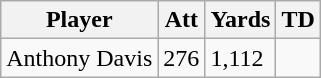<table class="wikitable">
<tr>
<th>Player</th>
<th>Att</th>
<th>Yards</th>
<th>TD</th>
</tr>
<tr>
<td>Anthony Davis</td>
<td>276</td>
<td>1,112</td>
<td></td>
</tr>
</table>
